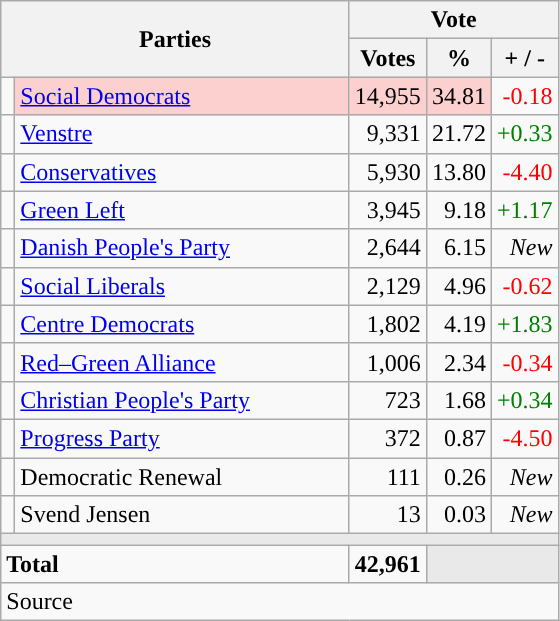<table class="wikitable" style="text-align:right;">
<tr>
<th style="text-align:centre;" rowspan="2" colspan="2" width="225">Parties</th>
<th colspan="3">Vote</th>
</tr>
<tr>
<th width="15">Votes</th>
<th width="15">%</th>
<th width="15">+ / -</th>
</tr>
<tr>
<td width="2" style="color:inherit;background:"></td>
<td bgcolor=#fbd0ce  align="left"><a href='#'>Social Democrats</a></td>
<td bgcolor=#fbd0ce>14,955</td>
<td bgcolor=#fbd0ce>34.81</td>
<td style=color:red;>-0.18</td>
</tr>
<tr>
<td width="2" style="color:inherit;background:"></td>
<td align="left"><a href='#'>Venstre</a></td>
<td>9,331</td>
<td>21.72</td>
<td style=color:green;>+0.33</td>
</tr>
<tr>
<td width="2" style="color:inherit;background:"></td>
<td align="left"><a href='#'>Conservatives</a></td>
<td>5,930</td>
<td>13.80</td>
<td style=color:red;>-4.40</td>
</tr>
<tr>
<td width="2" style="color:inherit;background:"></td>
<td align="left"><a href='#'>Green Left</a></td>
<td>3,945</td>
<td>9.18</td>
<td style=color:green;>+1.17</td>
</tr>
<tr>
<td width="2" style="color:inherit;background:"></td>
<td align="left"><a href='#'>Danish People's Party</a></td>
<td>2,644</td>
<td>6.15</td>
<td><em>New</em></td>
</tr>
<tr>
<td width="2" style="color:inherit;background:"></td>
<td align="left"><a href='#'>Social Liberals</a></td>
<td>2,129</td>
<td>4.96</td>
<td style=color:red;>-0.62</td>
</tr>
<tr>
<td width="2" style="color:inherit;background:"></td>
<td align="left"><a href='#'>Centre Democrats</a></td>
<td>1,802</td>
<td>4.19</td>
<td style=color:green;>+1.83</td>
</tr>
<tr>
<td width="2" style="color:inherit;background:"></td>
<td align="left"><a href='#'>Red–Green Alliance</a></td>
<td>1,006</td>
<td>2.34</td>
<td style=color:red;>-0.34</td>
</tr>
<tr>
<td width="2" style="color:inherit;background:"></td>
<td align="left"><a href='#'>Christian People's Party</a></td>
<td>723</td>
<td>1.68</td>
<td style=color:green;>+0.34</td>
</tr>
<tr>
<td width="2" style="color:inherit;background:"></td>
<td align="left"><a href='#'>Progress Party</a></td>
<td>372</td>
<td>0.87</td>
<td style=color:red;>-4.50</td>
</tr>
<tr>
<td width="2" style="color:inherit;background:"></td>
<td align="left">Democratic Renewal</td>
<td>111</td>
<td>0.26</td>
<td><em>New</em></td>
</tr>
<tr>
<td width="2" style="color:inherit;background:"></td>
<td align="left">Svend Jensen</td>
<td>13</td>
<td>0.03</td>
<td><em>New</em></td>
</tr>
<tr>
<td colspan="7" bgcolor="#E9E9E9"></td>
</tr>
<tr>
<td align="left" colspan="2"><strong>Total</strong></td>
<td><strong>42,961</strong></td>
<td bgcolor="#E9E9E9" colspan="2"></td>
</tr>
<tr>
<td align="left" colspan="6">Source</td>
</tr>
</table>
